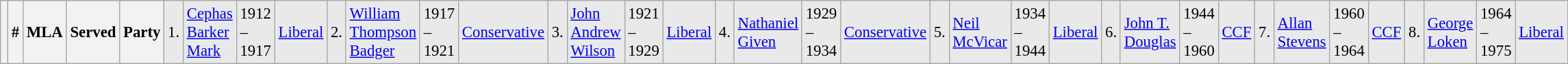<table class="wikitable" style="font-size: 95%; clear:both">
<tr style="background-color:#E9E9E9">
<th></th>
<th style="width: 25px">#</th>
<th style="width: 170px">MLA</th>
<th style="width: 80px">Served</th>
<th style="width: 150px">Party<br></th>
<td>1.</td>
<td><a href='#'>Cephas Barker Mark</a></td>
<td>1912 – 1917</td>
<td><a href='#'>Liberal</a><br></td>
<td>2.</td>
<td><a href='#'>William Thompson Badger</a></td>
<td>1917 – 1921</td>
<td><a href='#'>Conservative</a><br></td>
<td>3.</td>
<td><a href='#'>John Andrew Wilson</a></td>
<td>1921 – 1929</td>
<td><a href='#'>Liberal</a><br></td>
<td>4.</td>
<td><a href='#'>Nathaniel Given</a></td>
<td>1929 – 1934</td>
<td><a href='#'>Conservative</a><br></td>
<td>5.</td>
<td><a href='#'>Neil McVicar</a></td>
<td>1934 – 1944</td>
<td><a href='#'>Liberal</a><br></td>
<td>6.</td>
<td><a href='#'>John T. Douglas</a></td>
<td>1944 – 1960</td>
<td><a href='#'>CCF</a><br></td>
<td>7.</td>
<td><a href='#'>Allan Stevens</a></td>
<td>1960 – 1964</td>
<td><a href='#'>CCF</a><br></td>
<td>8.</td>
<td><a href='#'>George Loken</a></td>
<td>1964 – 1975</td>
<td><a href='#'>Liberal</a></td>
</tr>
</table>
